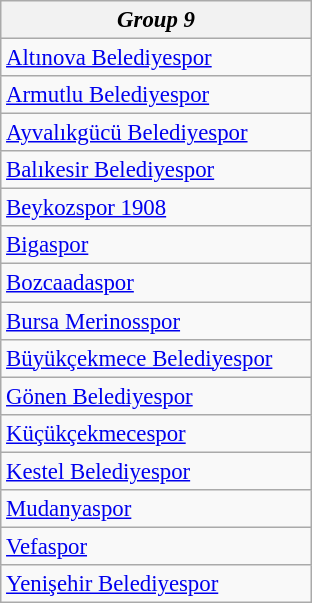<table class="wikitable collapsible collapsed" style="font-size:95%;">
<tr>
<th colspan="1" width="200"><em>Group 9</em></th>
</tr>
<tr>
<td><a href='#'>Altınova Belediyespor</a></td>
</tr>
<tr>
<td><a href='#'>Armutlu Belediyespor</a></td>
</tr>
<tr>
<td><a href='#'>Ayvalıkgücü Belediyespor</a></td>
</tr>
<tr>
<td><a href='#'>Balıkesir Belediyespor</a></td>
</tr>
<tr>
<td><a href='#'>Beykozspor 1908</a></td>
</tr>
<tr>
<td><a href='#'>Bigaspor</a></td>
</tr>
<tr>
<td><a href='#'>Bozcaadaspor</a></td>
</tr>
<tr>
<td><a href='#'>Bursa Merinosspor</a></td>
</tr>
<tr>
<td><a href='#'>Büyükçekmece Belediyespor</a></td>
</tr>
<tr>
<td><a href='#'>Gönen Belediyespor</a></td>
</tr>
<tr>
<td><a href='#'>Küçükçekmecespor</a></td>
</tr>
<tr>
<td><a href='#'>Kestel Belediyespor</a></td>
</tr>
<tr>
<td><a href='#'>Mudanyaspor</a></td>
</tr>
<tr>
<td><a href='#'>Vefaspor</a></td>
</tr>
<tr>
<td><a href='#'>Yenişehir Belediyespor</a></td>
</tr>
</table>
